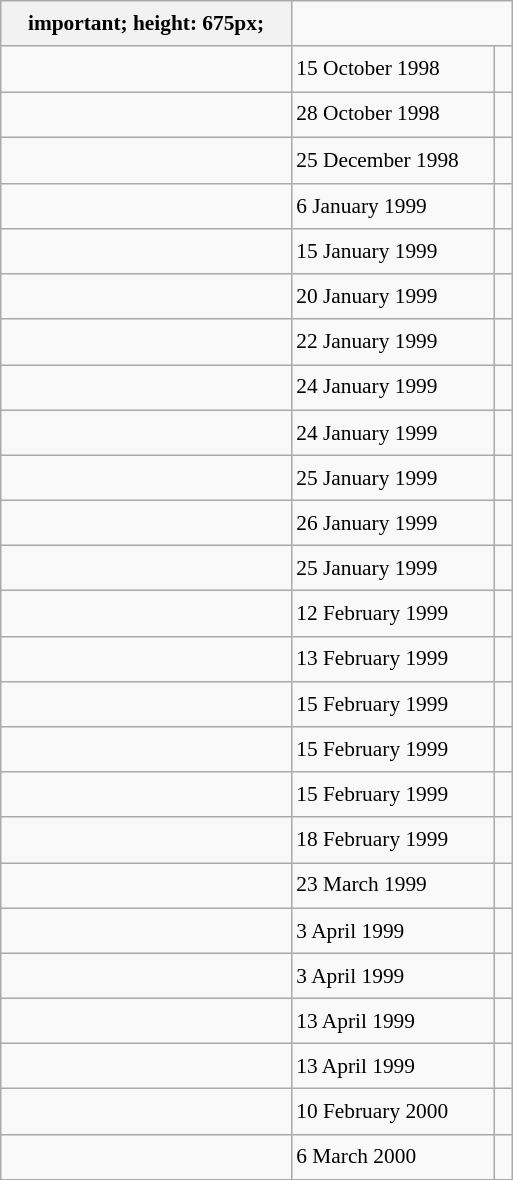<table class="wikitable" style="font-size: 89%; float: left; width: 24em; margin-right: 1em; line-height: 1.65em">
<tr>
<th>important; height: 675px;</th>
</tr>
<tr>
<td></td>
<td>15 October 1998</td>
<td><small></small></td>
</tr>
<tr>
<td></td>
<td>28 October 1998</td>
<td><small></small></td>
</tr>
<tr>
<td></td>
<td>25 December 1998</td>
<td><small></small> </td>
</tr>
<tr>
<td></td>
<td>6 January 1999</td>
<td><small></small></td>
</tr>
<tr>
<td></td>
<td>15 January 1999</td>
<td><small></small></td>
</tr>
<tr>
<td></td>
<td>20 January 1999</td>
<td><small></small></td>
</tr>
<tr>
<td></td>
<td>22 January 1999</td>
<td><small></small></td>
</tr>
<tr>
<td></td>
<td>24 January 1999</td>
<td><small></small></td>
</tr>
<tr>
<td></td>
<td>24 January 1999</td>
<td><small></small></td>
</tr>
<tr>
<td></td>
<td>25 January 1999</td>
<td><small></small></td>
</tr>
<tr>
<td></td>
<td>26 January 1999</td>
<td><small></small></td>
</tr>
<tr>
<td></td>
<td>25 January 1999</td>
<td><small></small></td>
</tr>
<tr>
<td></td>
<td>12 February 1999</td>
<td><small></small></td>
</tr>
<tr>
<td></td>
<td>13 February 1999</td>
<td><small></small></td>
</tr>
<tr>
<td></td>
<td>15 February 1999</td>
<td><small></small></td>
</tr>
<tr>
<td></td>
<td>15 February 1999</td>
<td><small></small></td>
</tr>
<tr>
<td></td>
<td>15 February 1999</td>
<td><small></small></td>
</tr>
<tr>
<td></td>
<td>18 February 1999</td>
<td><small></small></td>
</tr>
<tr>
<td></td>
<td>23 March 1999</td>
<td><small></small></td>
</tr>
<tr>
<td></td>
<td>3 April 1999</td>
<td><small></small></td>
</tr>
<tr>
<td></td>
<td>3 April 1999</td>
<td><small></small></td>
</tr>
<tr>
<td></td>
<td>13 April 1999</td>
<td><small></small></td>
</tr>
<tr>
<td></td>
<td>13 April 1999</td>
<td><small></small></td>
</tr>
<tr>
<td></td>
<td>10 February 2000</td>
<td><small></small></td>
</tr>
<tr>
<td></td>
<td>6 March 2000</td>
<td><small></small></td>
</tr>
</table>
